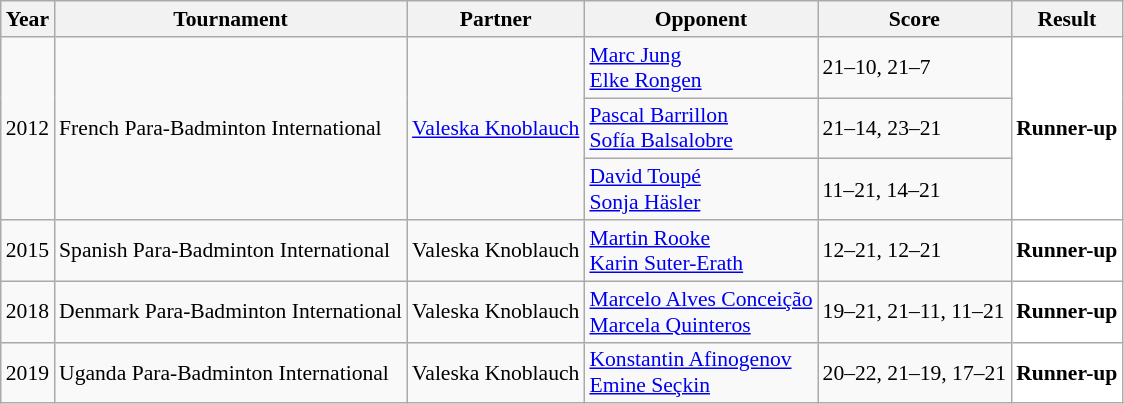<table class="sortable wikitable" style="font-size: 90%;">
<tr>
<th>Year</th>
<th>Tournament</th>
<th>Partner</th>
<th>Opponent</th>
<th>Score</th>
<th>Result</th>
</tr>
<tr>
<td rowspan="3" align="center">2012</td>
<td rowspan="3" align="left">French Para-Badminton International</td>
<td rowspan="3"> <a href='#'>Valeska Knoblauch</a></td>
<td align="left"> <a href='#'>Marc Jung</a><br> <a href='#'>Elke Rongen</a></td>
<td align="left">21–10, 21–7</td>
<td rowspan="3" style="text-align:left; background:white"> <strong>Runner-up</strong></td>
</tr>
<tr>
<td align="left"> <a href='#'>Pascal Barrillon</a><br> <a href='#'>Sofía Balsalobre</a></td>
<td align="left">21–14, 23–21</td>
</tr>
<tr>
<td align="left"> <a href='#'>David Toupé</a><br> <a href='#'>Sonja Häsler</a></td>
<td align="left">11–21, 14–21</td>
</tr>
<tr>
<td align="center">2015</td>
<td align="left">Spanish Para-Badminton International</td>
<td> Valeska Knoblauch</td>
<td align="left"> <a href='#'>Martin Rooke</a><br> <a href='#'>Karin Suter-Erath</a></td>
<td align="left">12–21, 12–21</td>
<td style="text-align:left; background:white"> <strong>Runner-up</strong></td>
</tr>
<tr>
<td align="center">2018</td>
<td align="left">Denmark Para-Badminton International</td>
<td> Valeska Knoblauch</td>
<td align="left"> <a href='#'>Marcelo Alves Conceição</a><br> <a href='#'>Marcela Quinteros</a></td>
<td align="left">19–21, 21–11, 11–21</td>
<td style="text-align:left; background:white"> <strong>Runner-up</strong></td>
</tr>
<tr>
<td align="center">2019</td>
<td align="left">Uganda Para-Badminton International</td>
<td> Valeska Knoblauch</td>
<td align="left"> <a href='#'>Konstantin Afinogenov</a><br> <a href='#'>Emine Seçkin</a></td>
<td align="left">20–22, 21–19, 17–21</td>
<td style="text-align:left; background:white"> <strong>Runner-up</strong></td>
</tr>
</table>
